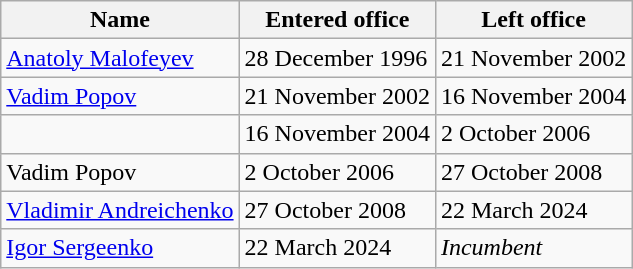<table class="wikitable">
<tr>
<th>Name</th>
<th>Entered office</th>
<th>Left office</th>
</tr>
<tr>
<td><a href='#'>Anatoly Malofeyev</a></td>
<td>28 December 1996</td>
<td>21 November 2002</td>
</tr>
<tr>
<td><a href='#'>Vadim Popov</a></td>
<td>21 November 2002</td>
<td>16 November 2004</td>
</tr>
<tr>
<td></td>
<td>16 November 2004</td>
<td>2 October 2006</td>
</tr>
<tr>
<td>Vadim Popov</td>
<td>2 October 2006</td>
<td>27 October 2008</td>
</tr>
<tr>
<td><a href='#'>Vladimir Andreichenko</a></td>
<td>27 October 2008</td>
<td>22 March 2024</td>
</tr>
<tr>
<td><a href='#'>Igor Sergeenko</a></td>
<td>22 March 2024</td>
<td><em>Incumbent</em></td>
</tr>
</table>
